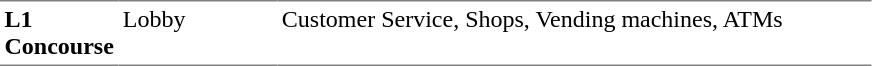<table table border=0 cellspacing=0 cellpadding=3>
<tr>
<td style="border-bottom:solid 1px gray; border-top:solid 1px gray;" valign=top width=50><strong>L1<br>Concourse</strong></td>
<td style="border-bottom:solid 1px gray; border-top:solid 1px gray;" valign=top width=100>Lobby</td>
<td style="border-bottom:solid 1px gray; border-top:solid 1px gray;" valign=top width=390>Customer Service, Shops, Vending machines, ATMs</td>
</tr>
</table>
